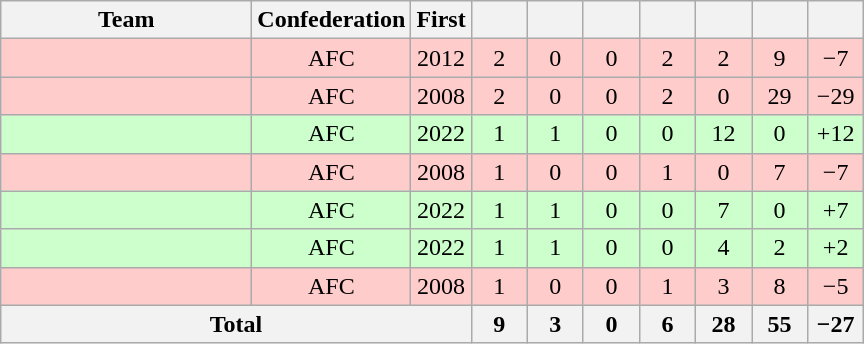<table class="wikitable sortable collapsible collapsed" style="text-align:center;">
<tr>
<th width=160>Team</th>
<th width=12>Confederation</th>
<th width=20>First</th>
<th width=30></th>
<th width=30></th>
<th width=30></th>
<th width=30></th>
<th width=30></th>
<th width=30></th>
<th width=30></th>
</tr>
<tr bgcolor=#FFCCCC>
<td style="text-align:left;"></td>
<td>AFC</td>
<td>2012</td>
<td>2</td>
<td>0</td>
<td>0</td>
<td>2</td>
<td>2</td>
<td>9</td>
<td>−7</td>
</tr>
<tr bgcolor=#FFCCCC>
<td style="text-align:left;"></td>
<td>AFC</td>
<td>2008</td>
<td>2</td>
<td>0</td>
<td>0</td>
<td>2</td>
<td>0</td>
<td>29</td>
<td>−29</td>
</tr>
<tr bgcolor=#CCFFCC>
<td style="text-align:left;"></td>
<td>AFC</td>
<td>2022</td>
<td>1</td>
<td>1</td>
<td>0</td>
<td>0</td>
<td>12</td>
<td>0</td>
<td>+12</td>
</tr>
<tr bgcolor=#FFCCCC>
<td style="text-align:left;"></td>
<td>AFC</td>
<td>2008</td>
<td>1</td>
<td>0</td>
<td>0</td>
<td>1</td>
<td>0</td>
<td>7</td>
<td>−7</td>
</tr>
<tr bgcolor=#CCFFCC>
<td style="text-align:left;"></td>
<td>AFC</td>
<td>2022</td>
<td>1</td>
<td>1</td>
<td>0</td>
<td>0</td>
<td>7</td>
<td>0</td>
<td>+7</td>
</tr>
<tr bgcolor=#CCFFCC>
<td style="text-align:left;"></td>
<td>AFC</td>
<td>2022</td>
<td>1</td>
<td>1</td>
<td>0</td>
<td>0</td>
<td>4</td>
<td>2</td>
<td>+2</td>
</tr>
<tr bgcolor=#FFCCCC>
<td style="text-align:left;"></td>
<td>AFC</td>
<td>2008</td>
<td>1</td>
<td>0</td>
<td>0</td>
<td>1</td>
<td>3</td>
<td>8</td>
<td>−5</td>
</tr>
<tr>
<th colspan="3">Total</th>
<th>9</th>
<th>3</th>
<th>0</th>
<th>6</th>
<th>28</th>
<th>55</th>
<th>−27</th>
</tr>
</table>
